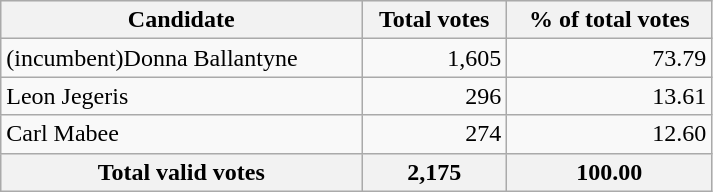<table style="width:475px;" class="wikitable">
<tr bgcolor="#EEEEEE">
<th align="left">Candidate</th>
<th align="right">Total votes</th>
<th align="right">% of total votes</th>
</tr>
<tr>
<td align="left">(incumbent)Donna Ballantyne</td>
<td align="right">1,605</td>
<td align="right">73.79</td>
</tr>
<tr>
<td align="left">Leon Jegeris</td>
<td align="right">296</td>
<td align="right">13.61</td>
</tr>
<tr>
<td align="left">Carl Mabee</td>
<td align="right">274</td>
<td align="right">12.60</td>
</tr>
<tr bgcolor="#EEEEEE">
<th align="left">Total valid votes</th>
<th align="right">2,175</th>
<th align="right">100.00</th>
</tr>
</table>
